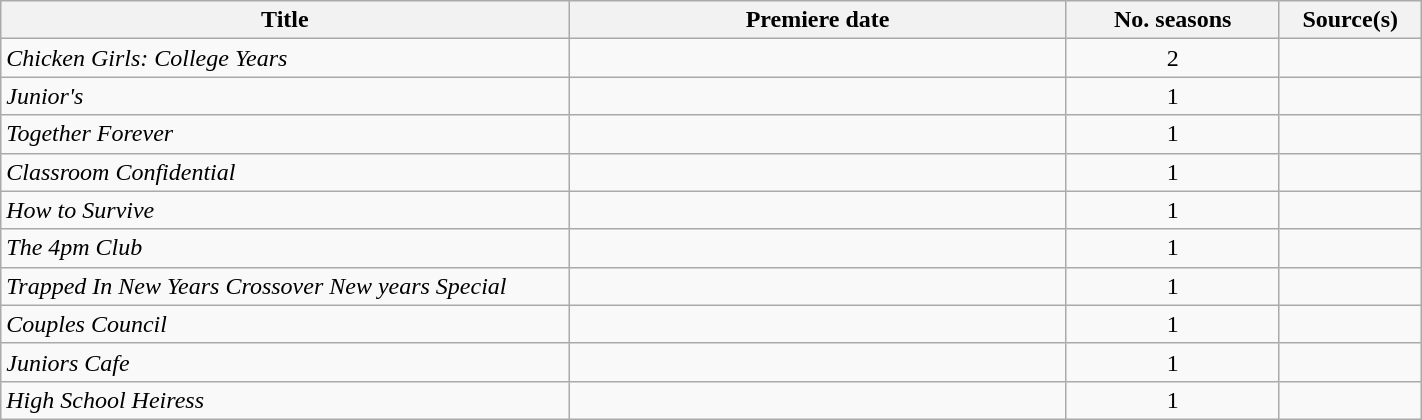<table class="wikitable plainrowheaders sortable" style="width:75%;text-align:center;">
<tr>
<th scope="col" style="width:40%;">Title</th>
<th scope="col" style="width:35%;">Premiere date</th>
<th scope="col" style="width:15%;">No. seasons</th>
<th class="unsortable" style="width:10%;">Source(s)</th>
</tr>
<tr>
<td scope"row" style="text-align:left;"><em>Chicken Girls: College Years</em></td>
<td></td>
<td>2</td>
<td></td>
</tr>
<tr>
<td scope"row" style="text-align:left;"><em>Junior's</em></td>
<td></td>
<td>1</td>
<td></td>
</tr>
<tr>
<td scope"row" style="text-align:left;"><em>Together Forever</em></td>
<td></td>
<td>1</td>
<td></td>
</tr>
<tr>
<td scope"row" style="text-align:left;"><em>Classroom Confidential</em></td>
<td></td>
<td>1</td>
<td></td>
</tr>
<tr>
<td scope"row" style="text-align:left;"><em>How to Survive</em></td>
<td></td>
<td>1</td>
<td></td>
</tr>
<tr>
<td scope"row" style="text-align:left;"><em>The 4pm Club</em></td>
<td></td>
<td>1</td>
<td></td>
</tr>
<tr>
<td scope"row  style="text-align:left;"><em>Trapped In New Years Crossover New years Special</em></td>
<td></td>
<td>1</td>
<td></td>
</tr>
<tr>
<td scope"row  style="text-align:left;"><em>Couples Council </em></td>
<td></td>
<td>1</td>
<td></td>
</tr>
<tr>
<td scope"row  style="text-align:left;"><em>Juniors Cafe</em></td>
<td></td>
<td>1</td>
<td></td>
</tr>
<tr>
<td scope"row  style="text-align:left;"><em>High School Heiress</em></td>
<td></td>
<td>1</td>
<td></td>
</tr>
</table>
